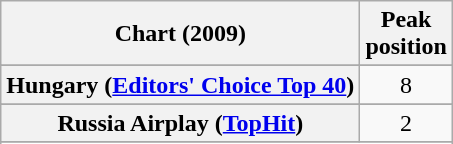<table class="wikitable sortable plainrowheaders" style="text-align:center">
<tr>
<th scope="col">Chart (2009)</th>
<th scope="col">Peak<br>position</th>
</tr>
<tr>
</tr>
<tr>
</tr>
<tr>
</tr>
<tr>
</tr>
<tr>
</tr>
<tr>
</tr>
<tr>
</tr>
<tr>
<th scope="row">Hungary (<a href='#'>Editors' Choice Top 40</a>)</th>
<td>8</td>
</tr>
<tr>
</tr>
<tr>
</tr>
<tr>
<th scope="row">Russia Airplay (<a href='#'>TopHit</a>)</th>
<td>2</td>
</tr>
<tr>
</tr>
<tr>
</tr>
<tr>
</tr>
<tr>
</tr>
<tr>
</tr>
</table>
